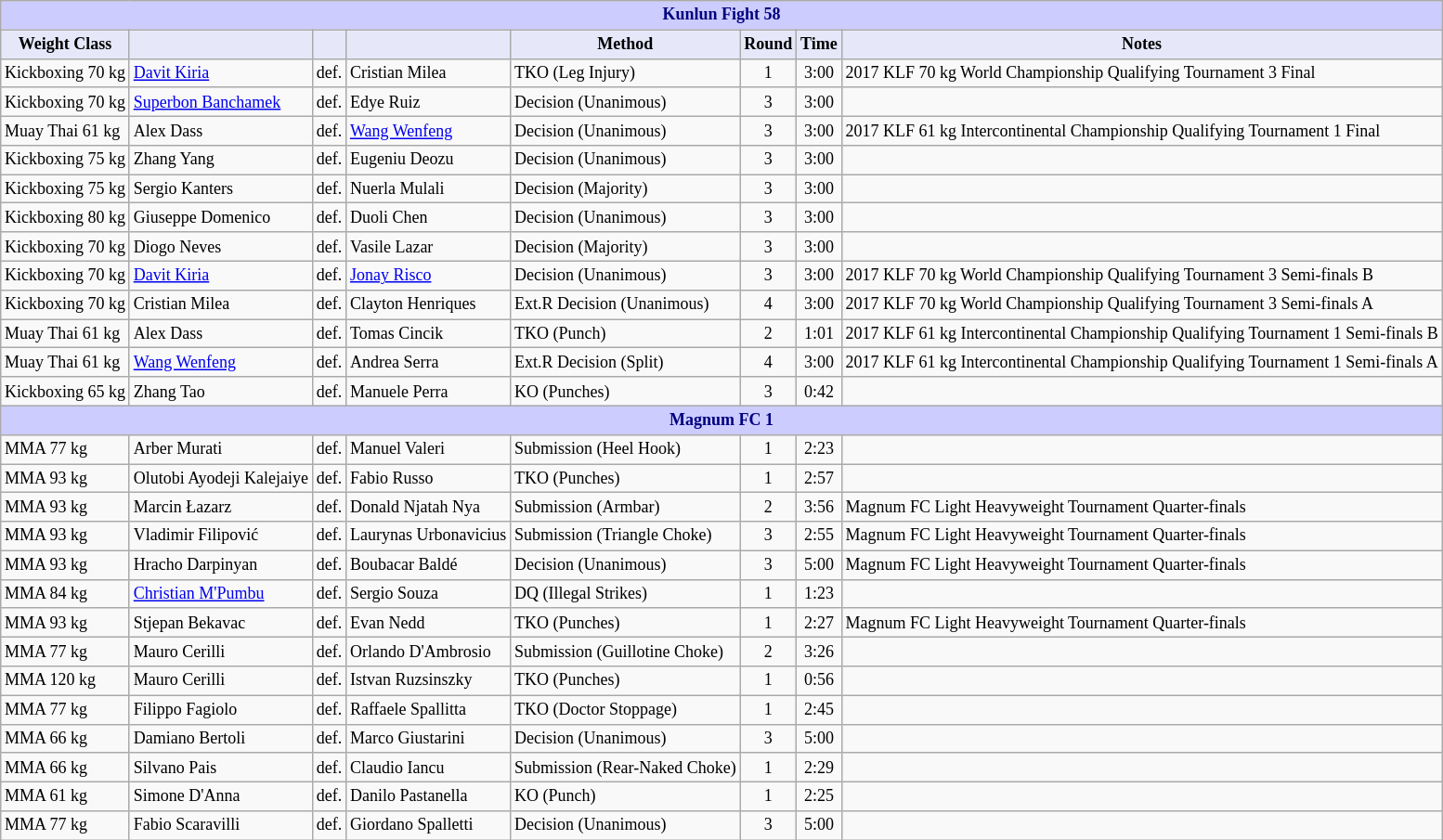<table class="wikitable" style="font-size: 75%;">
<tr>
<th colspan="8" style="background-color: #ccf; color: #000080; text-align: center;"><strong>Kunlun Fight 58</strong></th>
</tr>
<tr>
<th colspan="1" style="background-color: #E6E8FA; color: #000000; text-align: center;">Weight Class</th>
<th colspan="1" style="background-color: #E6E8FA; color: #000000; text-align: center;"></th>
<th colspan="1" style="background-color: #E6E8FA; color: #000000; text-align: center;"></th>
<th colspan="1" style="background-color: #E6E8FA; color: #000000; text-align: center;"></th>
<th colspan="1" style="background-color: #E6E8FA; color: #000000; text-align: center;">Method</th>
<th colspan="1" style="background-color: #E6E8FA; color: #000000; text-align: center;">Round</th>
<th colspan="1" style="background-color: #E6E8FA; color: #000000; text-align: center;">Time</th>
<th colspan="1" style="background-color: #E6E8FA; color: #000000; text-align: center;">Notes</th>
</tr>
<tr>
<td>Kickboxing 70 kg</td>
<td> <a href='#'>Davit Kiria</a></td>
<td align=center>def.</td>
<td> Cristian Milea</td>
<td>TKO (Leg Injury)</td>
<td align=center>1</td>
<td align=center>3:00</td>
<td>2017 KLF 70 kg World Championship Qualifying Tournament 3 Final</td>
</tr>
<tr>
<td>Kickboxing 70 kg</td>
<td> <a href='#'>Superbon Banchamek</a></td>
<td align=center>def.</td>
<td> Edye Ruiz</td>
<td>Decision (Unanimous)</td>
<td align=center>3</td>
<td align=center>3:00</td>
<td></td>
</tr>
<tr>
<td>Muay Thai 61 kg</td>
<td> Alex Dass</td>
<td align=center>def.</td>
<td> <a href='#'>Wang Wenfeng</a></td>
<td>Decision (Unanimous)</td>
<td align=center>3</td>
<td align=center>3:00</td>
<td>2017 KLF 61 kg Intercontinental Championship Qualifying Tournament 1 Final</td>
</tr>
<tr>
<td>Kickboxing 75 kg</td>
<td> Zhang Yang</td>
<td align=center>def.</td>
<td> Eugeniu Deozu</td>
<td>Decision (Unanimous)</td>
<td align=center>3</td>
<td align=center>3:00</td>
<td></td>
</tr>
<tr>
<td>Kickboxing 75 kg</td>
<td> Sergio Kanters</td>
<td align=center>def.</td>
<td> Nuerla Mulali</td>
<td>Decision (Majority)</td>
<td align=center>3</td>
<td align=center>3:00</td>
<td></td>
</tr>
<tr>
<td>Kickboxing 80 kg</td>
<td> Giuseppe Domenico</td>
<td align=center>def.</td>
<td> Duoli Chen</td>
<td>Decision (Unanimous)</td>
<td align=center>3</td>
<td align=center>3:00</td>
<td></td>
</tr>
<tr>
<td>Kickboxing 70 kg</td>
<td> Diogo Neves</td>
<td align=center>def.</td>
<td> Vasile Lazar</td>
<td>Decision (Majority)</td>
<td align=center>3</td>
<td align=center>3:00</td>
<td></td>
</tr>
<tr>
<td>Kickboxing 70 kg</td>
<td> <a href='#'>Davit Kiria</a></td>
<td align=center>def.</td>
<td> <a href='#'>Jonay Risco</a></td>
<td>Decision (Unanimous)</td>
<td align=center>3</td>
<td align=center>3:00</td>
<td>2017 KLF 70 kg World Championship Qualifying Tournament 3 Semi-finals B</td>
</tr>
<tr>
<td>Kickboxing 70 kg</td>
<td> Cristian Milea</td>
<td align=center>def.</td>
<td> Clayton Henriques</td>
<td>Ext.R Decision (Unanimous)</td>
<td align=center>4</td>
<td align=center>3:00</td>
<td>2017 KLF 70 kg World Championship Qualifying Tournament 3 Semi-finals A</td>
</tr>
<tr>
<td>Muay Thai 61 kg</td>
<td> Alex Dass</td>
<td align=center>def.</td>
<td> Tomas Cincik</td>
<td>TKO (Punch)</td>
<td align=center>2</td>
<td align=center>1:01</td>
<td>2017 KLF 61 kg Intercontinental Championship Qualifying Tournament 1 Semi-finals B</td>
</tr>
<tr>
<td>Muay Thai 61 kg</td>
<td> <a href='#'>Wang Wenfeng</a></td>
<td align=center>def.</td>
<td> Andrea Serra</td>
<td>Ext.R Decision (Split)</td>
<td align=center>4</td>
<td align=center>3:00</td>
<td>2017 KLF 61 kg Intercontinental Championship Qualifying Tournament 1 Semi-finals A</td>
</tr>
<tr>
<td>Kickboxing 65 kg</td>
<td> Zhang Tao</td>
<td align=center>def.</td>
<td> Manuele Perra</td>
<td>KO (Punches)</td>
<td align=center>3</td>
<td align=center>0:42</td>
<td></td>
</tr>
<tr>
<th colspan="8" style="background-color: #ccf; color: #000080; text-align: center;"><strong>Magnum FC 1</strong></th>
</tr>
<tr>
<td>MMA 77 kg</td>
<td> Arber Murati</td>
<td align=center>def.</td>
<td> Manuel Valeri</td>
<td>Submission (Heel Hook)</td>
<td align=center>1</td>
<td align=center>2:23</td>
<td></td>
</tr>
<tr>
<td>MMA 93 kg</td>
<td> Olutobi Ayodeji Kalejaiye</td>
<td align=center>def.</td>
<td> Fabio Russo</td>
<td>TKO (Punches)</td>
<td align=center>1</td>
<td align=center>2:57</td>
<td></td>
</tr>
<tr>
<td>MMA 93 kg</td>
<td> Marcin Łazarz</td>
<td align=center>def.</td>
<td> Donald Njatah Nya</td>
<td>Submission (Armbar)</td>
<td align=center>2</td>
<td align=center>3:56</td>
<td>Magnum FC Light Heavyweight Tournament Quarter-finals</td>
</tr>
<tr>
<td>MMA 93 kg</td>
<td> Vladimir Filipović</td>
<td align=center>def.</td>
<td> Laurynas Urbonavicius</td>
<td>Submission (Triangle Choke)</td>
<td align=center>3</td>
<td align=center>2:55</td>
<td>Magnum FC Light Heavyweight Tournament Quarter-finals</td>
</tr>
<tr>
<td>MMA 93 kg</td>
<td> Hracho Darpinyan</td>
<td align=center>def.</td>
<td> Boubacar Baldé</td>
<td>Decision (Unanimous)</td>
<td align=center>3</td>
<td align=center>5:00</td>
<td>Magnum FC Light Heavyweight Tournament Quarter-finals</td>
</tr>
<tr>
<td>MMA 84 kg</td>
<td> <a href='#'>Christian M'Pumbu</a></td>
<td align=center>def.</td>
<td> Sergio Souza</td>
<td>DQ (Illegal Strikes)</td>
<td align=center>1</td>
<td align=center>1:23</td>
<td></td>
</tr>
<tr>
<td>MMA 93 kg</td>
<td> Stjepan Bekavac</td>
<td align=center>def.</td>
<td> Evan Nedd</td>
<td>TKO (Punches)</td>
<td align=center>1</td>
<td align=center>2:27</td>
<td>Magnum FC Light Heavyweight Tournament Quarter-finals</td>
</tr>
<tr>
<td>MMA 77 kg</td>
<td> Mauro Cerilli</td>
<td align=center>def.</td>
<td> Orlando D'Ambrosio</td>
<td>Submission (Guillotine Choke)</td>
<td align=center>2</td>
<td align=center>3:26</td>
<td></td>
</tr>
<tr>
<td>MMA 120 kg</td>
<td> Mauro Cerilli</td>
<td align=center>def.</td>
<td> Istvan Ruzsinszky</td>
<td>TKO (Punches)</td>
<td align=center>1</td>
<td align=center>0:56</td>
<td></td>
</tr>
<tr>
<td>MMA 77 kg</td>
<td> Filippo Fagiolo</td>
<td align=center>def.</td>
<td> Raffaele Spallitta</td>
<td>TKO (Doctor Stoppage)</td>
<td align=center>1</td>
<td align=center>2:45</td>
<td></td>
</tr>
<tr>
<td>MMA 66 kg</td>
<td> Damiano Bertoli</td>
<td align=center>def.</td>
<td> Marco Giustarini</td>
<td>Decision (Unanimous)</td>
<td align=center>3</td>
<td align=center>5:00</td>
<td></td>
</tr>
<tr>
<td>MMA 66 kg</td>
<td> Silvano Pais</td>
<td align=center>def.</td>
<td> Claudio Iancu</td>
<td>Submission (Rear-Naked Choke)</td>
<td align=center>1</td>
<td align=center>2:29</td>
<td></td>
</tr>
<tr>
<td>MMA 61 kg</td>
<td> Simone D'Anna</td>
<td align=center>def.</td>
<td> Danilo Pastanella</td>
<td>KO (Punch)</td>
<td align=center>1</td>
<td align=center>2:25</td>
<td></td>
</tr>
<tr>
<td>MMA 77 kg</td>
<td> Fabio Scaravilli</td>
<td align=center>def.</td>
<td> Giordano Spalletti</td>
<td>Decision (Unanimous)</td>
<td align=center>3</td>
<td align=center>5:00</td>
<td></td>
</tr>
</table>
